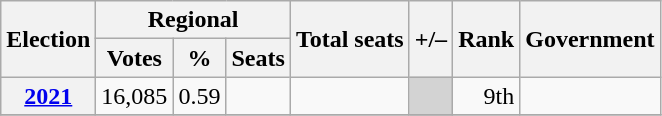<table class="wikitable" style="text-align:right">
<tr>
<th rowspan="2">Election</th>
<th colspan="3">Regional</th>
<th rowspan="2">Total seats</th>
<th rowspan="2">+/–</th>
<th rowspan="2">Rank</th>
<th rowspan="2">Government</th>
</tr>
<tr>
<th>Votes</th>
<th>%</th>
<th>Seats</th>
</tr>
<tr>
<th><a href='#'>2021</a></th>
<td>16,085</td>
<td>0.59</td>
<td></td>
<td></td>
<td bgcolor="lightgrey"></td>
<td> 9th</td>
<td></td>
</tr>
<tr>
</tr>
</table>
